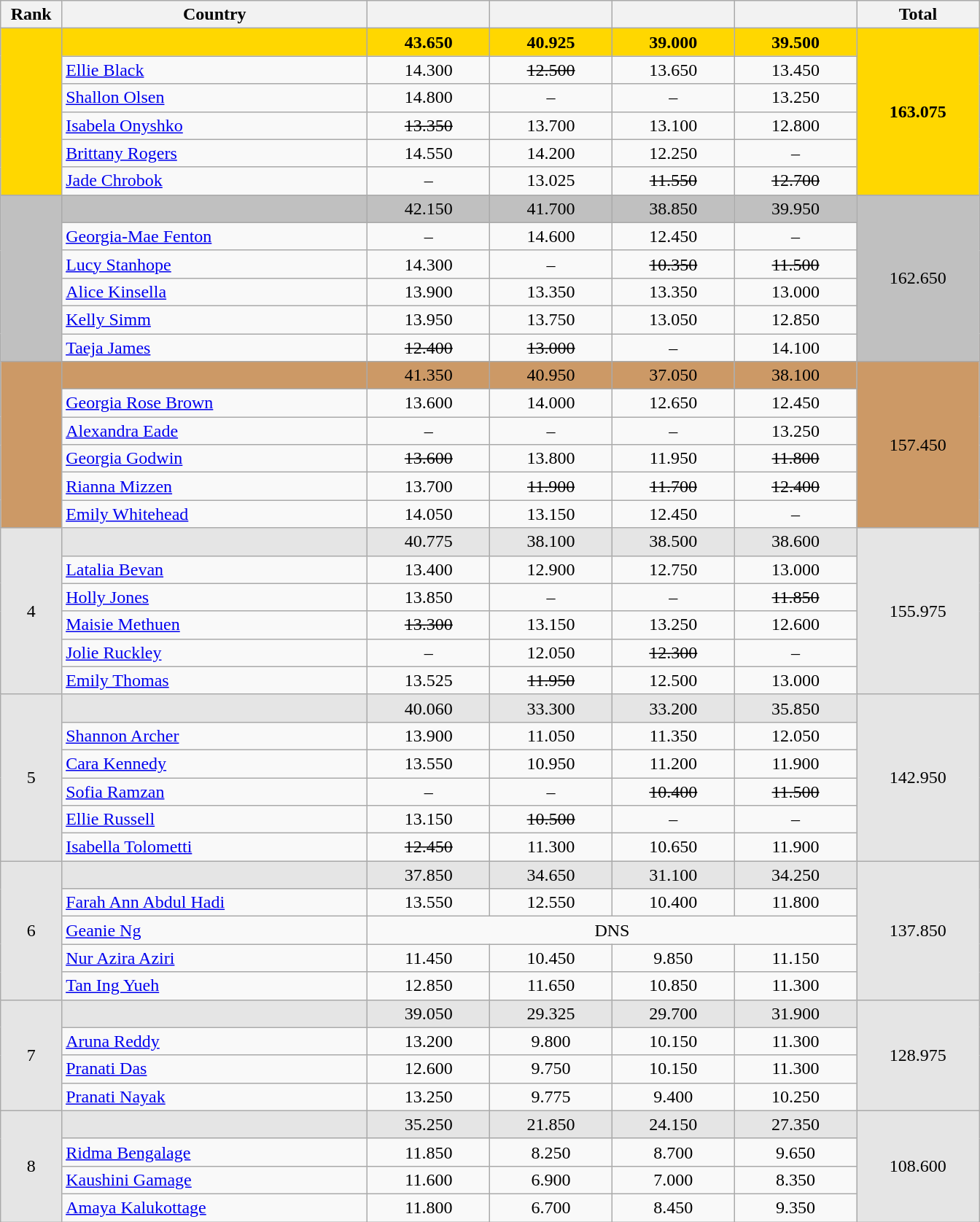<table class="wikitable">
<tr>
<th width="5%">Rank</th>
<th width="25%">Country</th>
<th width="10%"></th>
<th width="10%"></th>
<th width="10%"></th>
<th width="10%"></th>
<th width="10%">Total</th>
</tr>
<tr bgcolor=gold>
<td rowspan=6 align="center"></td>
<td><strong></strong></td>
<td align="center"><strong>43.650</strong></td>
<td align="center"><strong>40.925</strong></td>
<td align="center"><strong>39.000</strong></td>
<td align="center"><strong>39.500</strong></td>
<td align="center" rowspan=6><strong>163.075</strong></td>
</tr>
<tr>
<td><a href='#'>Ellie Black</a></td>
<td align="center">14.300</td>
<td align="center"><s>12.500</s></td>
<td align="center">13.650</td>
<td align="center">13.450</td>
</tr>
<tr>
<td><a href='#'>Shallon Olsen</a></td>
<td align="center">14.800</td>
<td align="center">–</td>
<td align="center">–</td>
<td align="center">13.250</td>
</tr>
<tr>
<td><a href='#'>Isabela Onyshko</a></td>
<td align="center"><s>13.350</s></td>
<td align="center">13.700</td>
<td align="center">13.100</td>
<td align="center">12.800</td>
</tr>
<tr>
<td><a href='#'>Brittany Rogers</a></td>
<td align="center">14.550</td>
<td align="center">14.200</td>
<td align="center">12.250</td>
<td align="center">–</td>
</tr>
<tr>
<td><a href='#'>Jade Chrobok</a></td>
<td align="center">–</td>
<td align="center">13.025</td>
<td align="center"><s>11.550</s></td>
<td align="center"><s>12.700</s></td>
</tr>
<tr bgcolor=silver>
<td rowspan=6 align="center"></td>
<td><strong></strong></td>
<td align="center">42.150</td>
<td align="center">41.700</td>
<td align="center">38.850</td>
<td align="center">39.950</td>
<td align="center" rowspan=6>162.650</td>
</tr>
<tr>
<td><a href='#'>Georgia-Mae Fenton</a></td>
<td align="center">–</td>
<td align="center">14.600</td>
<td align="center">12.450</td>
<td align="center">–</td>
</tr>
<tr>
<td><a href='#'>Lucy Stanhope</a></td>
<td align="center">14.300</td>
<td align="center">–</td>
<td align="center"><s>10.350</s></td>
<td align="center"><s>11.500</s></td>
</tr>
<tr>
<td><a href='#'>Alice Kinsella</a></td>
<td align="center">13.900</td>
<td align="center">13.350</td>
<td align="center">13.350</td>
<td align="center">13.000</td>
</tr>
<tr>
<td><a href='#'>Kelly Simm</a></td>
<td align="center">13.950</td>
<td align="center">13.750</td>
<td align="center">13.050</td>
<td align="center">12.850</td>
</tr>
<tr>
<td><a href='#'>Taeja James</a></td>
<td align="center"><s>12.400</s></td>
<td align="center"><s>13.000</s></td>
<td align="center">–</td>
<td align="center">14.100</td>
</tr>
<tr bgcolor=cc9966>
<td rowspan=6 align="center"></td>
<td><strong></strong></td>
<td align="center">41.350</td>
<td align="center">40.950</td>
<td align="center">37.050</td>
<td align="center">38.100</td>
<td align="center" rowspan=6>157.450</td>
</tr>
<tr>
<td><a href='#'>Georgia Rose Brown</a></td>
<td align="center">13.600</td>
<td align="center">14.000</td>
<td align="center">12.650</td>
<td align="center">12.450</td>
</tr>
<tr>
<td><a href='#'>Alexandra Eade</a></td>
<td align="center">–</td>
<td align="center">–</td>
<td align="center">–</td>
<td align="center">13.250</td>
</tr>
<tr>
<td><a href='#'>Georgia Godwin</a></td>
<td align="center"><s>13.600</s></td>
<td align="center">13.800</td>
<td align="center">11.950</td>
<td align="center"><s>11.800</s></td>
</tr>
<tr>
<td><a href='#'>Rianna Mizzen</a></td>
<td align="center">13.700</td>
<td align="center"><s>11.900</s></td>
<td align="center"><s>11.700</s></td>
<td align="center"><s>12.400</s></td>
</tr>
<tr>
<td><a href='#'>Emily Whitehead</a></td>
<td align="center">14.050</td>
<td align="center">13.150</td>
<td align="center">12.450</td>
<td align="center">–</td>
</tr>
<tr bgcolor=e5e5e5>
<td rowspan=6 align="center">4</td>
<td><strong></strong></td>
<td align="center">40.775</td>
<td align="center">38.100</td>
<td align="center">38.500</td>
<td align="center">38.600</td>
<td align="center" rowspan=6>155.975</td>
</tr>
<tr>
<td><a href='#'>Latalia Bevan</a></td>
<td align="center">13.400</td>
<td align="center">12.900</td>
<td align="center">12.750</td>
<td align="center">13.000</td>
</tr>
<tr>
<td><a href='#'>Holly Jones</a></td>
<td align="center">13.850</td>
<td align="center">–</td>
<td align="center">–</td>
<td align="center"><s>11.850</s></td>
</tr>
<tr>
<td><a href='#'>Maisie Methuen</a></td>
<td align="center"><s>13.300</s></td>
<td align="center">13.150</td>
<td align="center">13.250</td>
<td align="center">12.600</td>
</tr>
<tr>
<td><a href='#'>Jolie Ruckley</a></td>
<td align="center">–</td>
<td align="center">12.050</td>
<td align="center"><s>12.300</s></td>
<td align="center">–</td>
</tr>
<tr>
<td><a href='#'>Emily Thomas</a></td>
<td align="center">13.525</td>
<td align="center"><s>11.950</s></td>
<td align="center">12.500</td>
<td align="center">13.000</td>
</tr>
<tr bgcolor=e5e5e5>
<td rowspan=6 align="center">5</td>
<td bgcolor=e5e5e5><strong></strong></td>
<td align="center">40.060</td>
<td align="center">33.300</td>
<td align="center">33.200</td>
<td align="center">35.850</td>
<td align="center" rowspan=6>142.950</td>
</tr>
<tr>
<td><a href='#'>Shannon Archer</a></td>
<td align="center">13.900</td>
<td align="center">11.050</td>
<td align="center">11.350</td>
<td align="center">12.050</td>
</tr>
<tr>
<td><a href='#'>Cara Kennedy</a></td>
<td align="center">13.550</td>
<td align="center">10.950</td>
<td align="center">11.200</td>
<td align="center">11.900</td>
</tr>
<tr>
<td><a href='#'>Sofia Ramzan</a></td>
<td align="center">–</td>
<td align="center">–</td>
<td align="center"><s>10.400</s></td>
<td align="center"><s>11.500</s></td>
</tr>
<tr>
<td><a href='#'>Ellie Russell</a></td>
<td align="center">13.150</td>
<td align="center"><s>10.500</s></td>
<td align="center">–</td>
<td align="center">–</td>
</tr>
<tr>
<td><a href='#'>Isabella Tolometti</a></td>
<td align="center"><s>12.450</s></td>
<td align="center">11.300</td>
<td align="center">10.650</td>
<td align="center">11.900</td>
</tr>
<tr bgcolor=e5e5e5>
<td rowspan=5 align="center">6</td>
<td><strong></strong></td>
<td align="center">37.850</td>
<td align="center">34.650</td>
<td align="center">31.100</td>
<td align="center">34.250</td>
<td align="center" rowspan=5>137.850</td>
</tr>
<tr>
<td><a href='#'>Farah Ann Abdul Hadi</a></td>
<td align="center">13.550</td>
<td align="center">12.550</td>
<td align="center">10.400</td>
<td align="center">11.800</td>
</tr>
<tr>
<td><a href='#'>Geanie Ng</a></td>
<td align="center" colspan="4">DNS</td>
</tr>
<tr>
<td><a href='#'>Nur Azira Aziri</a></td>
<td align="center">11.450</td>
<td align="center">10.450</td>
<td align="center">9.850</td>
<td align="center">11.150</td>
</tr>
<tr>
<td><a href='#'>Tan Ing Yueh</a></td>
<td align="center">12.850</td>
<td align="center">11.650</td>
<td align="center">10.850</td>
<td align="center">11.300</td>
</tr>
<tr bgcolor=e5e5e5>
<td rowspan=4 align="center">7</td>
<td><strong></strong></td>
<td align="center">39.050</td>
<td align="center">29.325</td>
<td align="center">29.700</td>
<td align="center">31.900</td>
<td align="center" rowspan=4>128.975</td>
</tr>
<tr>
<td><a href='#'>Aruna Reddy</a></td>
<td align="center">13.200</td>
<td align="center">9.800</td>
<td align="center">10.150</td>
<td align="center">11.300</td>
</tr>
<tr>
<td><a href='#'>Pranati Das</a></td>
<td align="center">12.600</td>
<td align="center">9.750</td>
<td align="center">10.150</td>
<td align="center">11.300</td>
</tr>
<tr>
<td><a href='#'>Pranati Nayak</a></td>
<td align="center">13.250</td>
<td align="center">9.775</td>
<td align="center">9.400</td>
<td align="center">10.250</td>
</tr>
<tr bgcolor=e5e5e5>
<td rowspan=4 align="center">8</td>
<td><strong></strong></td>
<td align="center">35.250</td>
<td align="center">21.850</td>
<td align="center">24.150</td>
<td align="center">27.350</td>
<td align="center" rowspan=4>108.600</td>
</tr>
<tr>
<td><a href='#'>Ridma Bengalage</a></td>
<td align="center">11.850</td>
<td align="center">8.250</td>
<td align="center">8.700</td>
<td align="center">9.650</td>
</tr>
<tr>
<td><a href='#'>Kaushini Gamage</a></td>
<td align="center">11.600</td>
<td align="center">6.900</td>
<td align="center">7.000</td>
<td align="center">8.350</td>
</tr>
<tr>
<td><a href='#'>Amaya Kalukottage</a></td>
<td align="center">11.800</td>
<td align="center">6.700</td>
<td align="center">8.450</td>
<td align="center">9.350</td>
</tr>
</table>
